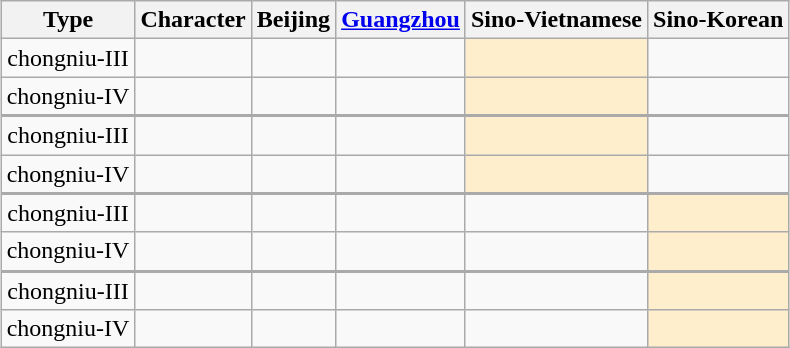<table class="wikitable" style="margin: 1em auto 1em auto; text-align: center;">
<tr>
<th>Type</th>
<th>Character</th>
<th>Beijing</th>
<th><a href='#'>Guangzhou</a></th>
<th>Sino-Vietnamese</th>
<th>Sino-Korean</th>
</tr>
<tr>
<td>chongniu-III</td>
<td></td>
<td></td>
<td></td>
<td style="background-color:#fec"></td>
<td></td>
</tr>
<tr>
<td>chongniu-IV</td>
<td></td>
<td></td>
<td></td>
<td style="background-color:#fec"></td>
<td></td>
</tr>
<tr style="border-top: 2px solid #aaa;">
<td>chongniu-III</td>
<td></td>
<td></td>
<td></td>
<td style="background-color:#fec"></td>
<td></td>
</tr>
<tr>
<td>chongniu-IV</td>
<td></td>
<td></td>
<td></td>
<td style="background-color:#fec"></td>
<td></td>
</tr>
<tr style="border-top: 2px solid #aaa;">
<td>chongniu-III</td>
<td></td>
<td></td>
<td></td>
<td></td>
<td style="background-color:#fec"></td>
</tr>
<tr>
<td>chongniu-IV</td>
<td></td>
<td></td>
<td></td>
<td></td>
<td style="background-color:#fec"></td>
</tr>
<tr style="border-top: 2px solid #aaa;">
<td>chongniu-III</td>
<td></td>
<td></td>
<td></td>
<td></td>
<td style="background-color:#fec"></td>
</tr>
<tr>
<td>chongniu-IV</td>
<td></td>
<td></td>
<td></td>
<td></td>
<td style="background-color:#fec"></td>
</tr>
</table>
